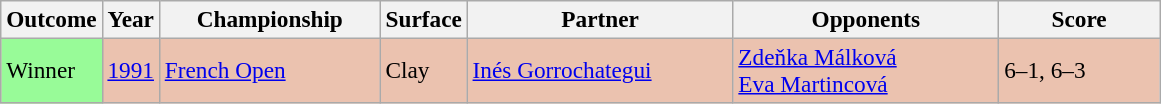<table class="sortable wikitable" style=font-size:97%>
<tr>
<th>Outcome</th>
<th>Year</th>
<th width=140>Championship</th>
<th>Surface</th>
<th width=170>Partner</th>
<th width=170>Opponents</th>
<th width=100>Score</th>
</tr>
<tr style="background:#ebc2af;">
<td style="background:#98fb98;">Winner</td>
<td><a href='#'>1991</a></td>
<td><a href='#'>French Open</a></td>
<td>Clay</td>
<td> <a href='#'>Inés Gorrochategui</a></td>
<td> <a href='#'>Zdeňka Málková</a> <br>  <a href='#'>Eva Martincová</a></td>
<td>6–1, 6–3</td>
</tr>
</table>
